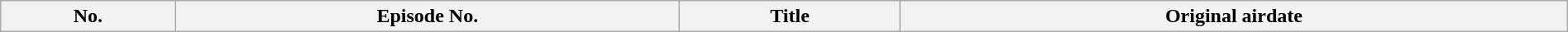<table class="wikitable plainrowheaders" style="width:100%; margin:auto;">
<tr>
<th>No.</th>
<th>Episode No.</th>
<th>Title</th>
<th>Original airdate<br>


</th>
</tr>
</table>
